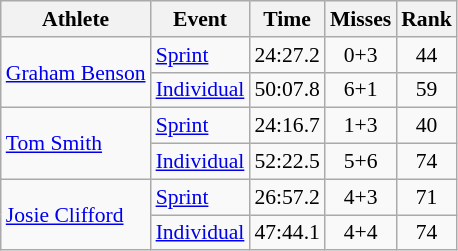<table class="wikitable" style="font-size:90%; text-align:center;">
<tr>
<th>Athlete</th>
<th>Event</th>
<th>Time</th>
<th>Misses</th>
<th>Rank</th>
</tr>
<tr>
<td rowspan=2 align=left><a href='#'>Graham Benson</a></td>
<td align=left><a href='#'>Sprint</a></td>
<td>24:27.2</td>
<td>0+3</td>
<td>44</td>
</tr>
<tr>
<td align=left><a href='#'>Individual</a></td>
<td>50:07.8</td>
<td>6+1</td>
<td>59</td>
</tr>
<tr>
<td rowspan=2 align=left><a href='#'>Tom Smith</a></td>
<td align=left><a href='#'>Sprint</a></td>
<td>24:16.7</td>
<td>1+3</td>
<td>40</td>
</tr>
<tr>
<td align=left><a href='#'>Individual</a></td>
<td>52:22.5</td>
<td>5+6</td>
<td>74</td>
</tr>
<tr>
<td rowspan=2 align=left><a href='#'>Josie Clifford</a></td>
<td align=left><a href='#'>Sprint</a></td>
<td>26:57.2</td>
<td>4+3</td>
<td>71</td>
</tr>
<tr>
<td align=left><a href='#'>Individual</a></td>
<td>47:44.1</td>
<td>4+4</td>
<td>74</td>
</tr>
</table>
